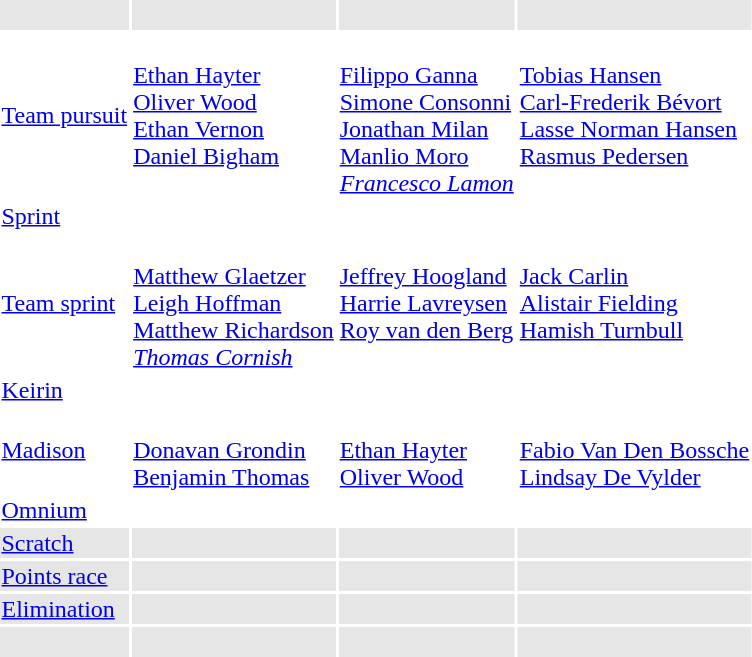<table>
<tr bgcolor="#e6e6e6">
<td><br></td>
<td></td>
<td></td>
<td></td>
</tr>
<tr>
<td><a href='#'>Team pursuit</a><br></td>
<td valign=top><br><a href='#'>Ethan Hayter</a><br><a href='#'>Oliver Wood</a><br><a href='#'>Ethan Vernon</a><br><a href='#'>Daniel Bigham</a></td>
<td valign=top><br><a href='#'>Filippo Ganna</a><br><a href='#'>Simone Consonni</a><br><a href='#'>Jonathan Milan</a><br><a href='#'>Manlio Moro</a><br><em><a href='#'>Francesco Lamon</a></em></td>
<td valign=top><br><a href='#'>Tobias Hansen</a><br><a href='#'>Carl-Frederik Bévort</a><br><a href='#'>Lasse Norman Hansen</a><br><a href='#'>Rasmus Pedersen</a></td>
</tr>
<tr>
<td><a href='#'>Sprint</a><br></td>
<td></td>
<td></td>
<td></td>
</tr>
<tr>
<td><a href='#'>Team sprint</a><br></td>
<td valign=top><br><a href='#'>Matthew Glaetzer</a><br><a href='#'>Leigh Hoffman</a><br><a href='#'>Matthew Richardson</a><br><em><a href='#'>Thomas Cornish</a></em></td>
<td valign=top><br><a href='#'>Jeffrey Hoogland</a><br><a href='#'>Harrie Lavreysen</a><br><a href='#'>Roy van den Berg</a></td>
<td valign=top><br><a href='#'>Jack Carlin</a><br><a href='#'>Alistair Fielding</a><br><a href='#'>Hamish Turnbull</a></td>
</tr>
<tr>
<td><a href='#'>Keirin</a><br></td>
<td></td>
<td></td>
<td></td>
</tr>
<tr>
<td><a href='#'>Madison</a><br></td>
<td><br><a href='#'>Donavan Grondin</a><br><a href='#'>Benjamin Thomas</a></td>
<td><br><a href='#'>Ethan Hayter</a><br><a href='#'>Oliver Wood</a></td>
<td><br><a href='#'>Fabio Van Den Bossche</a><br><a href='#'>Lindsay De Vylder</a></td>
</tr>
<tr>
<td><a href='#'>Omnium</a><br></td>
<td></td>
<td></td>
<td></td>
</tr>
<tr bgcolor="#e6e6e6">
<td><a href='#'>Scratch</a><br></td>
<td></td>
<td></td>
<td></td>
</tr>
<tr bgcolor="#e6e6e6">
<td><a href='#'>Points race</a><br></td>
<td></td>
<td></td>
<td></td>
</tr>
<tr bgcolor="#e6e6e6">
<td><a href='#'>Elimination</a><br></td>
<td></td>
<td></td>
<td></td>
</tr>
<tr bgcolor="#e6e6e6">
<td><br></td>
<td></td>
<td></td>
<td></td>
</tr>
</table>
